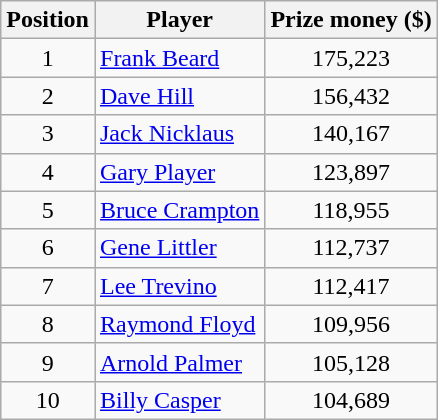<table class="wikitable">
<tr>
<th>Position</th>
<th>Player</th>
<th>Prize money ($)</th>
</tr>
<tr>
<td align=center>1</td>
<td> <a href='#'>Frank Beard</a></td>
<td align=center>175,223</td>
</tr>
<tr>
<td align=center>2</td>
<td> <a href='#'>Dave Hill</a></td>
<td align=center>156,432</td>
</tr>
<tr>
<td align=center>3</td>
<td> <a href='#'>Jack Nicklaus</a></td>
<td align=center>140,167</td>
</tr>
<tr>
<td align=center>4</td>
<td> <a href='#'>Gary Player</a></td>
<td align=center>123,897</td>
</tr>
<tr>
<td align=center>5</td>
<td> <a href='#'>Bruce Crampton</a></td>
<td align=center>118,955</td>
</tr>
<tr>
<td align=center>6</td>
<td> <a href='#'>Gene Littler</a></td>
<td align=center>112,737</td>
</tr>
<tr>
<td align=center>7</td>
<td> <a href='#'>Lee Trevino</a></td>
<td align=center>112,417</td>
</tr>
<tr>
<td align=center>8</td>
<td> <a href='#'>Raymond Floyd</a></td>
<td align=center>109,956</td>
</tr>
<tr>
<td align=center>9</td>
<td> <a href='#'>Arnold Palmer</a></td>
<td align=center>105,128</td>
</tr>
<tr>
<td align=center>10</td>
<td> <a href='#'>Billy Casper</a></td>
<td align=center>104,689</td>
</tr>
</table>
